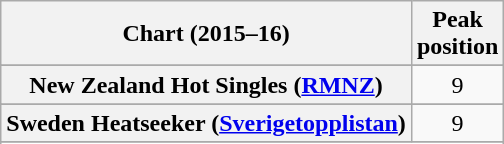<table class="wikitable sortable plainrowheaders" style="text-align:center">
<tr>
<th>Chart (2015–16)</th>
<th>Peak<br>position</th>
</tr>
<tr>
</tr>
<tr>
</tr>
<tr>
</tr>
<tr>
<th scope="row">New Zealand Hot Singles (<a href='#'>RMNZ</a>)</th>
<td>9</td>
</tr>
<tr>
</tr>
<tr>
<th scope="row">Sweden Heatseeker (<a href='#'>Sverigetopplistan</a>)</th>
<td>9</td>
</tr>
<tr>
</tr>
<tr>
</tr>
<tr>
</tr>
</table>
